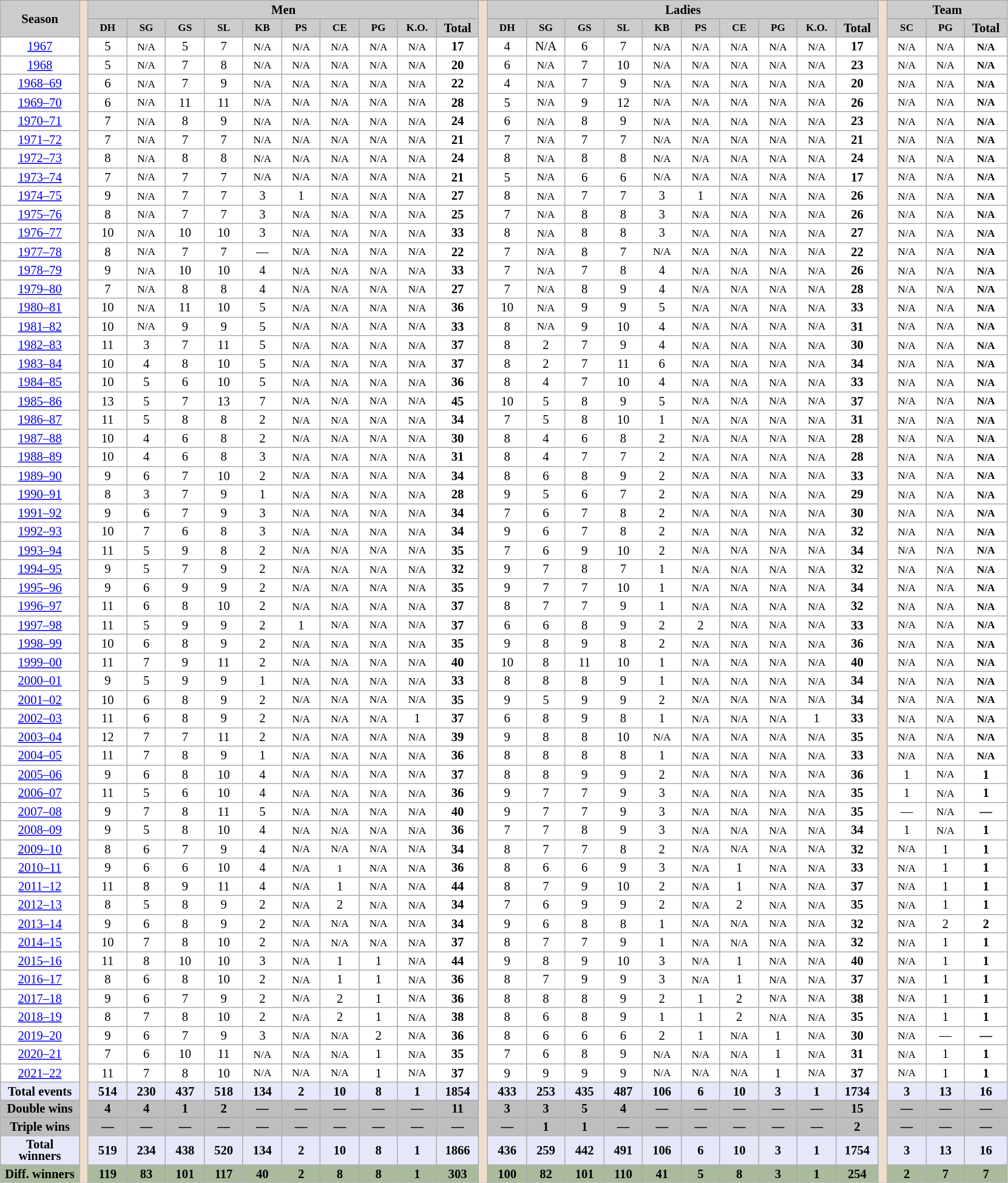<table class="wikitable plainrowheaders" style="background:#fff; font-size:86%; line-height:13px; border:grey solid 1px; border-collapse:collapse;">
<tr>
<th rowspan="2" width="80" style="background:#ccc;">Season</th>
<th rowspan="63" width="3" style="background:#EFDECD;"> </th>
<th colspan="10" style="background:#ccc;">Men</th>
<th rowspan="63" width="3" style="background:#EFDECD;"> </th>
<th colspan="10" style="background:#ccc;">Ladies</th>
<th rowspan="63" width="3" style="background:#EFDECD;"> </th>
<th colspan="3" style="background:#ccc;">Team</th>
</tr>
<tr style="background:#ccc; text-align:center;">
<th width="36" style="background:#ccc;"><small>DH</small></th>
<th width="36" style="background:#ccc;"><small>SG</small></th>
<th width="36" style="background:#ccc;"><small>GS</small></th>
<th width="36" style="background:#ccc;"><small>SL</small></th>
<th width="36" style="background:#ccc;"><small>KB</small></th>
<th width="36" style="background:#ccc;"><small>PS</small></th>
<th width="36" style="background:#ccc;"><small>CE</small></th>
<th width="36" style="background:#ccc;"><small>PG</small></th>
<th width="36" style="background:#ccc;"><small>K.O.</small></th>
<th width="40" style="background:#ccc;">Total</th>
<th width="36" style="background:#ccc;"><small>DH</small></th>
<th width="36" style="background:#ccc;"><small>SG</small></th>
<th width="36" style="background:#ccc;"><small>GS</small></th>
<th width="36" style="background:#ccc;"><small>SL</small></th>
<th width="36" style="background:#ccc;"><small>KB</small></th>
<th width="36" style="background:#ccc;"><small>PS</small></th>
<th width="36" style="background:#ccc;"><small>CE</small></th>
<th width="36" style="background:#ccc;"><small>PG</small></th>
<th width="36" style="background:#ccc;"><small>K.O.</small></th>
<th width="40" style="background:#ccc;">Total</th>
<th width="36" style="background:#ccc;"><small>SC</small></th>
<th width="36" style="background:#ccc;"><small>PG</small></th>
<th width="40" style="background:#ccc;">Total</th>
</tr>
<tr align=center>
<td><a href='#'>1967</a></td>
<td>5</td>
<td><small>N/A</small></td>
<td>5</td>
<td>7</td>
<td><small>N/A</small></td>
<td><small>N/A</small></td>
<td><small>N/A</small></td>
<td><small>N/A</small></td>
<td><small>N/A</small></td>
<td><strong>17</strong></td>
<td>4</td>
<td>N/A</td>
<td>6</td>
<td>7</td>
<td><small>N/A</small></td>
<td><small>N/A</small></td>
<td><small>N/A</small></td>
<td><small>N/A</small></td>
<td><small>N/A</small></td>
<td><strong>17</strong></td>
<td><small>N/A</small></td>
<td><small>N/A</small></td>
<td><strong><small>N/A</small></strong></td>
</tr>
<tr align=center>
<td><a href='#'>1968</a></td>
<td>5</td>
<td><small>N/A</small></td>
<td>7</td>
<td>8</td>
<td><small>N/A</small></td>
<td><small>N/A</small></td>
<td><small>N/A</small></td>
<td><small>N/A</small></td>
<td><small>N/A</small></td>
<td><strong>20</strong></td>
<td>6</td>
<td><small>N/A</small></td>
<td>7</td>
<td>10</td>
<td><small>N/A</small></td>
<td><small>N/A</small></td>
<td><small>N/A</small></td>
<td><small>N/A</small></td>
<td><small>N/A</small></td>
<td><strong>23</strong></td>
<td><small>N/A</small></td>
<td><small>N/A</small></td>
<td><strong><small>N/A</small></strong></td>
</tr>
<tr align=center>
<td><a href='#'>1968–69</a></td>
<td>6</td>
<td><small>N/A</small></td>
<td>7</td>
<td>9</td>
<td><small>N/A</small></td>
<td><small>N/A</small></td>
<td><small>N/A</small></td>
<td><small>N/A</small></td>
<td><small>N/A</small></td>
<td><strong>22</strong></td>
<td>4</td>
<td><small>N/A</small></td>
<td>7</td>
<td>9</td>
<td><small>N/A</small></td>
<td><small>N/A</small></td>
<td><small>N/A</small></td>
<td><small>N/A</small></td>
<td><small>N/A</small></td>
<td><strong>20</strong></td>
<td><small>N/A</small></td>
<td><small>N/A</small></td>
<td><strong><small>N/A</small></strong></td>
</tr>
<tr align=center>
<td><a href='#'>1969–70</a></td>
<td>6</td>
<td><small>N/A</small></td>
<td>11</td>
<td>11</td>
<td><small>N/A</small></td>
<td><small>N/A</small></td>
<td><small>N/A</small></td>
<td><small>N/A</small></td>
<td><small>N/A</small></td>
<td><strong>28</strong></td>
<td>5</td>
<td><small>N/A</small></td>
<td>9</td>
<td>12</td>
<td><small>N/A</small></td>
<td><small>N/A</small></td>
<td><small>N/A</small></td>
<td><small>N/A</small></td>
<td><small>N/A</small></td>
<td><strong>26</strong></td>
<td><small>N/A</small></td>
<td><small>N/A</small></td>
<td><strong><small>N/A</small></strong></td>
</tr>
<tr align=center>
<td><a href='#'>1970–71</a></td>
<td>7</td>
<td><small>N/A</small></td>
<td>8</td>
<td>9</td>
<td><small>N/A</small></td>
<td><small>N/A</small></td>
<td><small>N/A</small></td>
<td><small>N/A</small></td>
<td><small>N/A</small></td>
<td><strong>24</strong></td>
<td>6</td>
<td><small>N/A</small></td>
<td>8</td>
<td>9</td>
<td><small>N/A</small></td>
<td><small>N/A</small></td>
<td><small>N/A</small></td>
<td><small>N/A</small></td>
<td><small>N/A</small></td>
<td><strong>23</strong></td>
<td><small>N/A</small></td>
<td><small>N/A</small></td>
<td><strong><small>N/A</small></strong></td>
</tr>
<tr align=center>
<td><a href='#'>1971–72</a></td>
<td>7</td>
<td><small>N/A</small></td>
<td>7</td>
<td>7</td>
<td><small>N/A</small></td>
<td><small>N/A</small></td>
<td><small>N/A</small></td>
<td><small>N/A</small></td>
<td><small>N/A</small></td>
<td><strong>21</strong></td>
<td>7</td>
<td><small>N/A</small></td>
<td>7</td>
<td>7</td>
<td><small>N/A</small></td>
<td><small>N/A</small></td>
<td><small>N/A</small></td>
<td><small>N/A</small></td>
<td><small>N/A</small></td>
<td><strong>21</strong></td>
<td><small>N/A</small></td>
<td><small>N/A</small></td>
<td><strong><small>N/A</small></strong></td>
</tr>
<tr align=center>
<td><a href='#'>1972–73</a></td>
<td>8</td>
<td><small>N/A</small></td>
<td>8</td>
<td>8</td>
<td><small>N/A</small></td>
<td><small>N/A</small></td>
<td><small>N/A</small></td>
<td><small>N/A</small></td>
<td><small>N/A</small></td>
<td><strong>24</strong></td>
<td>8</td>
<td><small>N/A</small></td>
<td>8</td>
<td>8</td>
<td><small>N/A</small></td>
<td><small>N/A</small></td>
<td><small>N/A</small></td>
<td><small>N/A</small></td>
<td><small>N/A</small></td>
<td><strong>24</strong></td>
<td><small>N/A</small></td>
<td><small>N/A</small></td>
<td><strong><small>N/A</small></strong></td>
</tr>
<tr align=center>
<td><a href='#'>1973–74</a></td>
<td>7</td>
<td><small>N/A</small></td>
<td>7</td>
<td>7</td>
<td><small>N/A</small></td>
<td><small>N/A</small></td>
<td><small>N/A</small></td>
<td><small>N/A</small></td>
<td><small>N/A</small></td>
<td><strong>21</strong></td>
<td>5</td>
<td><small>N/A</small></td>
<td>6</td>
<td>6</td>
<td><small>N/A</small></td>
<td><small>N/A</small></td>
<td><small>N/A</small></td>
<td><small>N/A</small></td>
<td><small>N/A</small></td>
<td><strong>17</strong></td>
<td><small>N/A</small></td>
<td><small>N/A</small></td>
<td><strong><small>N/A</small></strong></td>
</tr>
<tr align=center>
<td><a href='#'>1974–75</a></td>
<td>9</td>
<td><small>N/A</small></td>
<td>7</td>
<td>7</td>
<td>3</td>
<td>1</td>
<td><small>N/A</small></td>
<td><small>N/A</small></td>
<td><small>N/A</small></td>
<td><strong>27</strong></td>
<td>8</td>
<td><small>N/A</small></td>
<td>7</td>
<td>7</td>
<td>3</td>
<td>1</td>
<td><small>N/A</small></td>
<td><small>N/A</small></td>
<td><small>N/A</small></td>
<td><strong>26</strong></td>
<td><small>N/A</small></td>
<td><small>N/A</small></td>
<td><strong><small>N/A</small></strong></td>
</tr>
<tr align=center>
<td><a href='#'>1975–76</a></td>
<td>8</td>
<td><small>N/A</small></td>
<td>7</td>
<td>7</td>
<td>3</td>
<td><small>N/A</small></td>
<td><small>N/A</small></td>
<td><small>N/A</small></td>
<td><small>N/A</small></td>
<td><strong>25</strong></td>
<td>7</td>
<td><small>N/A</small></td>
<td>8</td>
<td>8</td>
<td>3</td>
<td><small>N/A</small></td>
<td><small>N/A</small></td>
<td><small>N/A</small></td>
<td><small>N/A</small></td>
<td><strong>26</strong></td>
<td><small>N/A</small></td>
<td><small>N/A</small></td>
<td><strong><small>N/A</small></strong></td>
</tr>
<tr align=center>
<td><a href='#'>1976–77</a></td>
<td>10</td>
<td><small>N/A</small></td>
<td>10</td>
<td>10</td>
<td>3</td>
<td><small>N/A</small></td>
<td><small>N/A</small></td>
<td><small>N/A</small></td>
<td><small>N/A</small></td>
<td><strong>33</strong></td>
<td>8</td>
<td><small>N/A</small></td>
<td>8</td>
<td>8</td>
<td>3</td>
<td><small>N/A</small></td>
<td><small>N/A</small></td>
<td><small>N/A</small></td>
<td><small>N/A</small></td>
<td><strong>27</strong></td>
<td><small>N/A</small></td>
<td><small>N/A</small></td>
<td><strong><small>N/A</small></strong></td>
</tr>
<tr align=center>
<td><a href='#'>1977–78</a></td>
<td>8</td>
<td><small>N/A</small></td>
<td>7</td>
<td>7</td>
<td>—</td>
<td><small>N/A</small></td>
<td><small>N/A</small></td>
<td><small>N/A</small></td>
<td><small>N/A</small></td>
<td><strong>22</strong></td>
<td>7</td>
<td><small>N/A</small></td>
<td>8</td>
<td>7</td>
<td><small>N/A</small></td>
<td><small>N/A</small></td>
<td><small>N/A</small></td>
<td><small>N/A</small></td>
<td><small>N/A</small></td>
<td><strong>22</strong></td>
<td><small>N/A</small></td>
<td><small>N/A</small></td>
<td><strong><small>N/A</small></strong></td>
</tr>
<tr align=center>
<td><a href='#'>1978–79</a></td>
<td>9</td>
<td><small>N/A</small></td>
<td>10</td>
<td>10</td>
<td>4</td>
<td><small>N/A</small></td>
<td><small>N/A</small></td>
<td><small>N/A</small></td>
<td><small>N/A</small></td>
<td><strong>33</strong></td>
<td>7</td>
<td><small>N/A</small></td>
<td>7</td>
<td>8</td>
<td>4</td>
<td><small>N/A</small></td>
<td><small>N/A</small></td>
<td><small>N/A</small></td>
<td><small>N/A</small></td>
<td><strong>26</strong></td>
<td><small>N/A</small></td>
<td><small>N/A</small></td>
<td><strong><small>N/A</small></strong></td>
</tr>
<tr align=center>
<td><a href='#'>1979–80</a></td>
<td>7</td>
<td><small>N/A</small></td>
<td>8</td>
<td>8</td>
<td>4</td>
<td><small>N/A</small></td>
<td><small>N/A</small></td>
<td><small>N/A</small></td>
<td><small>N/A</small></td>
<td><strong>27</strong></td>
<td>7</td>
<td><small>N/A</small></td>
<td>8</td>
<td>9</td>
<td>4</td>
<td><small>N/A</small></td>
<td><small>N/A</small></td>
<td><small>N/A</small></td>
<td><small>N/A</small></td>
<td><strong>28</strong></td>
<td><small>N/A</small></td>
<td><small>N/A</small></td>
<td><strong><small>N/A</small></strong></td>
</tr>
<tr align=center>
<td><a href='#'>1980–81</a></td>
<td>10</td>
<td><small>N/A</small></td>
<td>11</td>
<td>10</td>
<td>5</td>
<td><small>N/A</small></td>
<td><small>N/A</small></td>
<td><small>N/A</small></td>
<td><small>N/A</small></td>
<td><strong>36</strong></td>
<td>10</td>
<td><small>N/A</small></td>
<td>9</td>
<td>9</td>
<td>5</td>
<td><small>N/A</small></td>
<td><small>N/A</small></td>
<td><small>N/A</small></td>
<td><small>N/A</small></td>
<td><strong>33</strong></td>
<td><small>N/A</small></td>
<td><small>N/A</small></td>
<td><strong><small>N/A</small></strong></td>
</tr>
<tr align=center>
<td><a href='#'>1981–82</a></td>
<td>10</td>
<td><small>N/A</small></td>
<td>9</td>
<td>9</td>
<td>5</td>
<td><small>N/A</small></td>
<td><small>N/A</small></td>
<td><small>N/A</small></td>
<td><small>N/A</small></td>
<td><strong>33</strong></td>
<td>8</td>
<td><small>N/A</small></td>
<td>9</td>
<td>10</td>
<td>4</td>
<td><small>N/A</small></td>
<td><small>N/A</small></td>
<td><small>N/A</small></td>
<td><small>N/A</small></td>
<td><strong>31</strong></td>
<td><small>N/A</small></td>
<td><small>N/A</small></td>
<td><strong><small>N/A</small></strong></td>
</tr>
<tr align=center>
<td><a href='#'>1982–83</a></td>
<td>11</td>
<td>3</td>
<td>7</td>
<td>11</td>
<td>5</td>
<td><small>N/A</small></td>
<td><small>N/A</small></td>
<td><small>N/A</small></td>
<td><small>N/A</small></td>
<td><strong>37</strong></td>
<td>8</td>
<td>2</td>
<td>7</td>
<td>9</td>
<td>4</td>
<td><small>N/A</small></td>
<td><small>N/A</small></td>
<td><small>N/A</small></td>
<td><small>N/A</small></td>
<td><strong>30</strong></td>
<td><small>N/A</small></td>
<td><small>N/A</small></td>
<td><strong><small>N/A</small></strong></td>
</tr>
<tr align=center>
<td><a href='#'>1983–84</a></td>
<td>10</td>
<td>4</td>
<td>8</td>
<td>10</td>
<td>5</td>
<td><small>N/A</small></td>
<td><small>N/A</small></td>
<td><small>N/A</small></td>
<td><small>N/A</small></td>
<td><strong>37</strong></td>
<td>8</td>
<td>2</td>
<td>7</td>
<td>11</td>
<td>6</td>
<td><small>N/A</small></td>
<td><small>N/A</small></td>
<td><small>N/A</small></td>
<td><small>N/A</small></td>
<td><strong>34</strong></td>
<td><small>N/A</small></td>
<td><small>N/A</small></td>
<td><strong><small>N/A</small></strong></td>
</tr>
<tr align=center>
<td><a href='#'>1984–85</a></td>
<td>10</td>
<td>5</td>
<td>6</td>
<td>10</td>
<td>5</td>
<td><small>N/A</small></td>
<td><small>N/A</small></td>
<td><small>N/A</small></td>
<td><small>N/A</small></td>
<td><strong>36</strong></td>
<td>8</td>
<td>4</td>
<td>7</td>
<td>10</td>
<td>4</td>
<td><small>N/A</small></td>
<td><small>N/A</small></td>
<td><small>N/A</small></td>
<td><small>N/A</small></td>
<td><strong>33</strong></td>
<td><small>N/A</small></td>
<td><small>N/A</small></td>
<td><strong><small>N/A</small></strong></td>
</tr>
<tr align=center>
<td><a href='#'>1985–86</a></td>
<td>13</td>
<td>5</td>
<td>7</td>
<td>13</td>
<td>7</td>
<td><small>N/A</small></td>
<td><small>N/A</small></td>
<td><small>N/A</small></td>
<td><small>N/A</small></td>
<td><strong>45</strong></td>
<td>10</td>
<td>5</td>
<td>8</td>
<td>9</td>
<td>5</td>
<td><small>N/A</small></td>
<td><small>N/A</small></td>
<td><small>N/A</small></td>
<td><small>N/A</small></td>
<td><strong>37</strong></td>
<td><small>N/A</small></td>
<td><small>N/A</small></td>
<td><strong><small>N/A</small></strong></td>
</tr>
<tr align=center>
<td><a href='#'>1986–87</a></td>
<td>11</td>
<td>5</td>
<td>8</td>
<td>8</td>
<td>2</td>
<td><small>N/A</small></td>
<td><small>N/A</small></td>
<td><small>N/A</small></td>
<td><small>N/A</small></td>
<td><strong>34</strong></td>
<td>7</td>
<td>5</td>
<td>8</td>
<td>10</td>
<td>1</td>
<td><small>N/A</small></td>
<td><small>N/A</small></td>
<td><small>N/A</small></td>
<td><small>N/A</small></td>
<td><strong>31</strong></td>
<td><small>N/A</small></td>
<td><small>N/A</small></td>
<td><strong><small>N/A</small></strong></td>
</tr>
<tr align=center>
<td><a href='#'>1987–88</a></td>
<td>10</td>
<td>4</td>
<td>6</td>
<td>8</td>
<td>2</td>
<td><small>N/A</small></td>
<td><small>N/A</small></td>
<td><small>N/A</small></td>
<td><small>N/A</small></td>
<td><strong>30</strong></td>
<td>8</td>
<td>4</td>
<td>6</td>
<td>8</td>
<td>2</td>
<td><small>N/A</small></td>
<td><small>N/A</small></td>
<td><small>N/A</small></td>
<td><small>N/A</small></td>
<td><strong>28</strong></td>
<td><small>N/A</small></td>
<td><small>N/A</small></td>
<td><strong><small>N/A</small></strong></td>
</tr>
<tr align=center>
<td><a href='#'>1988–89</a></td>
<td>10</td>
<td>4</td>
<td>6</td>
<td>8</td>
<td>3</td>
<td><small>N/A</small></td>
<td><small>N/A</small></td>
<td><small>N/A</small></td>
<td><small>N/A</small></td>
<td><strong>31</strong></td>
<td>8</td>
<td>4</td>
<td>7</td>
<td>7</td>
<td>2</td>
<td><small>N/A</small></td>
<td><small>N/A</small></td>
<td><small>N/A</small></td>
<td><small>N/A</small></td>
<td><strong>28</strong></td>
<td><small>N/A</small></td>
<td><small>N/A</small></td>
<td><strong><small>N/A</small></strong></td>
</tr>
<tr align=center>
<td><a href='#'>1989–90</a></td>
<td>9</td>
<td>6</td>
<td>7</td>
<td>10</td>
<td>2</td>
<td><small>N/A</small></td>
<td><small>N/A</small></td>
<td><small>N/A</small></td>
<td><small>N/A</small></td>
<td><strong>34</strong></td>
<td>8</td>
<td>6</td>
<td>8</td>
<td>9</td>
<td>2</td>
<td><small>N/A</small></td>
<td><small>N/A</small></td>
<td><small>N/A</small></td>
<td><small>N/A</small></td>
<td><strong>33</strong></td>
<td><small>N/A</small></td>
<td><small>N/A</small></td>
<td><strong><small>N/A</small></strong></td>
</tr>
<tr align=center>
<td><a href='#'>1990–91</a></td>
<td>8</td>
<td>3</td>
<td>7</td>
<td>9</td>
<td>1</td>
<td><small>N/A</small></td>
<td><small>N/A</small></td>
<td><small>N/A</small></td>
<td><small>N/A</small></td>
<td><strong>28</strong></td>
<td>9</td>
<td>5</td>
<td>6</td>
<td>7</td>
<td>2</td>
<td><small>N/A</small></td>
<td><small>N/A</small></td>
<td><small>N/A</small></td>
<td><small>N/A</small></td>
<td><strong>29</strong></td>
<td><small>N/A</small></td>
<td><small>N/A</small></td>
<td><strong><small>N/A</small></strong></td>
</tr>
<tr align=center>
<td><a href='#'>1991–92</a></td>
<td>9</td>
<td>6</td>
<td>7</td>
<td>9</td>
<td>3</td>
<td><small>N/A</small></td>
<td><small>N/A</small></td>
<td><small>N/A</small></td>
<td><small>N/A</small></td>
<td><strong>34</strong></td>
<td>7</td>
<td>6</td>
<td>7</td>
<td>8</td>
<td>2</td>
<td><small>N/A</small></td>
<td><small>N/A</small></td>
<td><small>N/A</small></td>
<td><small>N/A</small></td>
<td><strong>30</strong></td>
<td><small>N/A</small></td>
<td><small>N/A</small></td>
<td><strong><small>N/A</small></strong></td>
</tr>
<tr align=center>
<td><a href='#'>1992–93</a></td>
<td>10</td>
<td>7</td>
<td>6</td>
<td>8</td>
<td>3</td>
<td><small>N/A</small></td>
<td><small>N/A</small></td>
<td><small>N/A</small></td>
<td><small>N/A</small></td>
<td><strong>34</strong></td>
<td>9</td>
<td>6</td>
<td>7</td>
<td>8</td>
<td>2</td>
<td><small>N/A</small></td>
<td><small>N/A</small></td>
<td><small>N/A</small></td>
<td><small>N/A</small></td>
<td><strong>32</strong></td>
<td><small>N/A</small></td>
<td><small>N/A</small></td>
<td><strong><small>N/A</small></strong></td>
</tr>
<tr align=center>
<td><a href='#'>1993–94</a></td>
<td>11</td>
<td>5</td>
<td>9</td>
<td>8</td>
<td>2</td>
<td><small>N/A</small></td>
<td><small>N/A</small></td>
<td><small>N/A</small></td>
<td><small>N/A</small></td>
<td><strong>35</strong></td>
<td>7</td>
<td>6</td>
<td>9</td>
<td>10</td>
<td>2</td>
<td><small>N/A</small></td>
<td><small>N/A</small></td>
<td><small>N/A</small></td>
<td><small>N/A</small></td>
<td><strong>34</strong></td>
<td><small>N/A</small></td>
<td><small>N/A</small></td>
<td><strong><small>N/A</small></strong></td>
</tr>
<tr align=center>
<td><a href='#'>1994–95</a></td>
<td>9</td>
<td>5</td>
<td>7</td>
<td>9</td>
<td>2</td>
<td><small>N/A</small></td>
<td><small>N/A</small></td>
<td><small>N/A</small></td>
<td><small>N/A</small></td>
<td><strong>32</strong></td>
<td>9</td>
<td>7</td>
<td>8</td>
<td>7</td>
<td>1</td>
<td><small>N/A</small></td>
<td><small>N/A</small></td>
<td><small>N/A</small></td>
<td><small>N/A</small></td>
<td><strong>32</strong></td>
<td><small>N/A</small></td>
<td><small>N/A</small></td>
<td><strong><small>N/A</small></strong></td>
</tr>
<tr align=center>
<td><a href='#'>1995–96</a></td>
<td>9</td>
<td>6</td>
<td>9</td>
<td>9</td>
<td>2</td>
<td><small>N/A</small></td>
<td><small>N/A</small></td>
<td><small>N/A</small></td>
<td><small>N/A</small></td>
<td><strong>35</strong></td>
<td>9</td>
<td>7</td>
<td>7</td>
<td>10</td>
<td>1</td>
<td><small>N/A</small></td>
<td><small>N/A</small></td>
<td><small>N/A</small></td>
<td><small>N/A</small></td>
<td><strong>34</strong></td>
<td><small>N/A</small></td>
<td><small>N/A</small></td>
<td><strong><small>N/A</small></strong></td>
</tr>
<tr align=center>
<td><a href='#'>1996–97</a></td>
<td>11</td>
<td>6</td>
<td>8</td>
<td>10</td>
<td>2</td>
<td><small>N/A</small></td>
<td><small>N/A</small></td>
<td><small>N/A</small></td>
<td><small>N/A</small></td>
<td><strong>37</strong></td>
<td>8</td>
<td>7</td>
<td>7</td>
<td>9</td>
<td>1</td>
<td><small>N/A</small></td>
<td><small>N/A</small></td>
<td><small>N/A</small></td>
<td><small>N/A</small></td>
<td><strong>32</strong></td>
<td><small>N/A</small></td>
<td><small>N/A</small></td>
<td><strong><small>N/A</small></strong></td>
</tr>
<tr align=center>
<td><a href='#'>1997–98</a></td>
<td>11</td>
<td>5</td>
<td>9</td>
<td>9</td>
<td>2</td>
<td>1</td>
<td><small>N/A</small></td>
<td><small>N/A</small></td>
<td><small>N/A</small></td>
<td><strong>37</strong></td>
<td>6</td>
<td>6</td>
<td>8</td>
<td>9</td>
<td>2</td>
<td>2</td>
<td><small>N/A</small></td>
<td><small>N/A</small></td>
<td><small>N/A</small></td>
<td><strong>33</strong></td>
<td><small>N/A</small></td>
<td><small>N/A</small></td>
<td><strong><small>N/A</small></strong></td>
</tr>
<tr align=center>
<td><a href='#'>1998–99</a></td>
<td>10</td>
<td>6</td>
<td>8</td>
<td>9</td>
<td>2</td>
<td><small>N/A</small></td>
<td><small>N/A</small></td>
<td><small>N/A</small></td>
<td><small>N/A</small></td>
<td><strong>35</strong></td>
<td>9</td>
<td>8</td>
<td>9</td>
<td>8</td>
<td>2</td>
<td><small>N/A</small></td>
<td><small>N/A</small></td>
<td><small>N/A</small></td>
<td><small>N/A</small></td>
<td><strong>36</strong></td>
<td><small>N/A</small></td>
<td><small>N/A</small></td>
<td><strong><small>N/A</small></strong></td>
</tr>
<tr align=center>
<td><a href='#'>1999–00</a></td>
<td>11</td>
<td>7</td>
<td>9</td>
<td>11</td>
<td>2</td>
<td><small>N/A</small></td>
<td><small>N/A</small></td>
<td><small>N/A</small></td>
<td><small>N/A</small></td>
<td><strong>40</strong></td>
<td>10</td>
<td>8</td>
<td>11</td>
<td>10</td>
<td>1</td>
<td><small>N/A</small></td>
<td><small>N/A</small></td>
<td><small>N/A</small></td>
<td><small>N/A</small></td>
<td><strong>40</strong></td>
<td><small>N/A</small></td>
<td><small>N/A</small></td>
<td><strong><small>N/A</small></strong></td>
</tr>
<tr align=center>
<td><a href='#'>2000–01</a></td>
<td>9</td>
<td>5</td>
<td>9</td>
<td>9</td>
<td>1</td>
<td><small>N/A</small></td>
<td><small>N/A</small></td>
<td><small>N/A</small></td>
<td><small>N/A</small></td>
<td><strong>33</strong></td>
<td>8</td>
<td>8</td>
<td>8</td>
<td>9</td>
<td>1</td>
<td><small>N/A</small></td>
<td><small>N/A</small></td>
<td><small>N/A</small></td>
<td><small>N/A</small></td>
<td><strong>34</strong></td>
<td><small>N/A</small></td>
<td><small>N/A</small></td>
<td><strong><small>N/A</small></strong></td>
</tr>
<tr align=center>
<td><a href='#'>2001–02</a></td>
<td>10</td>
<td>6</td>
<td>8</td>
<td>9</td>
<td>2</td>
<td><small>N/A</small></td>
<td><small>N/A</small></td>
<td><small>N/A</small></td>
<td><small>N/A</small></td>
<td><strong>35</strong></td>
<td>9</td>
<td>5</td>
<td>9</td>
<td>9</td>
<td>2</td>
<td><small>N/A</small></td>
<td><small>N/A</small></td>
<td><small>N/A</small></td>
<td><small>N/A</small></td>
<td><strong>34</strong></td>
<td><small>N/A</small></td>
<td><small>N/A</small></td>
<td><strong><small>N/A</small></strong></td>
</tr>
<tr align=center>
<td><a href='#'>2002–03</a></td>
<td>11</td>
<td>6</td>
<td>8</td>
<td>9</td>
<td>2</td>
<td><small>N/A</small></td>
<td><small>N/A</small></td>
<td><small>N/A</small></td>
<td>1</td>
<td><strong>37</strong></td>
<td>6</td>
<td>8</td>
<td>9</td>
<td>8</td>
<td>1</td>
<td><small>N/A</small></td>
<td><small>N/A</small></td>
<td><small>N/A</small></td>
<td>1</td>
<td><strong>33</strong></td>
<td><small>N/A</small></td>
<td><small>N/A</small></td>
<td><strong><small>N/A</small></strong></td>
</tr>
<tr align=center>
<td><a href='#'>2003–04</a></td>
<td>12</td>
<td>7</td>
<td>7</td>
<td>11</td>
<td>2</td>
<td><small>N/A</small></td>
<td><small>N/A</small></td>
<td><small>N/A</small></td>
<td><small>N/A</small></td>
<td><strong>39</strong></td>
<td>9</td>
<td>8</td>
<td>8</td>
<td>10</td>
<td><small>N/A</small></td>
<td><small>N/A</small></td>
<td><small>N/A</small></td>
<td><small>N/A</small></td>
<td><small>N/A</small></td>
<td><strong>35</strong></td>
<td><small>N/A</small></td>
<td><small>N/A</small></td>
<td><strong><small>N/A</small></strong></td>
</tr>
<tr align=center>
<td><a href='#'>2004–05</a></td>
<td>11</td>
<td>7</td>
<td>8</td>
<td>9</td>
<td>1</td>
<td><small>N/A</small></td>
<td><small>N/A</small></td>
<td><small>N/A</small></td>
<td><small>N/A</small></td>
<td><strong>36</strong></td>
<td>8</td>
<td>8</td>
<td>8</td>
<td>8</td>
<td>1</td>
<td><small>N/A</small></td>
<td><small>N/A</small></td>
<td><small>N/A</small></td>
<td><small>N/A</small></td>
<td><strong>33</strong></td>
<td><small>N/A</small></td>
<td><small>N/A</small></td>
<td><strong><small>N/A</small></strong></td>
</tr>
<tr align=center>
<td><a href='#'>2005–06</a></td>
<td>9</td>
<td>6</td>
<td>8</td>
<td>10</td>
<td>4</td>
<td><small>N/A</small></td>
<td><small>N/A</small></td>
<td><small>N/A</small></td>
<td><small>N/A</small></td>
<td><strong>37</strong></td>
<td>8</td>
<td>8</td>
<td>9</td>
<td>9</td>
<td>2</td>
<td><small>N/A</small></td>
<td><small>N/A</small></td>
<td><small>N/A</small></td>
<td><small>N/A</small></td>
<td><strong>36</strong></td>
<td>1</td>
<td><small>N/A</small></td>
<td><strong>1</strong></td>
</tr>
<tr align=center>
<td><a href='#'>2006–07</a></td>
<td>11</td>
<td>5</td>
<td>6</td>
<td>10</td>
<td>4</td>
<td><small>N/A</small></td>
<td><small>N/A</small></td>
<td><small>N/A</small></td>
<td><small>N/A</small></td>
<td><strong>36</strong></td>
<td>9</td>
<td>7</td>
<td>7</td>
<td>9</td>
<td>3</td>
<td><small>N/A</small></td>
<td><small>N/A</small></td>
<td><small>N/A</small></td>
<td><small>N/A</small></td>
<td><strong>35</strong></td>
<td>1</td>
<td><small>N/A</small></td>
<td><strong>1</strong></td>
</tr>
<tr align=center>
<td><a href='#'>2007–08</a></td>
<td>9</td>
<td>7</td>
<td>8</td>
<td>11</td>
<td>5</td>
<td><small>N/A</small></td>
<td><small>N/A</small></td>
<td><small>N/A</small></td>
<td><small>N/A</small></td>
<td><strong>40</strong></td>
<td>9</td>
<td>7</td>
<td>7</td>
<td>9</td>
<td>3</td>
<td><small>N/A</small></td>
<td><small>N/A</small></td>
<td><small>N/A</small></td>
<td><small>N/A</small></td>
<td><strong>35</strong></td>
<td>—</td>
<td><small>N/A</small></td>
<td><strong>—</strong></td>
</tr>
<tr align=center>
<td><a href='#'>2008–09</a></td>
<td>9</td>
<td>5</td>
<td>8</td>
<td>10</td>
<td>4</td>
<td><small>N/A</small></td>
<td><small>N/A</small></td>
<td><small>N/A</small></td>
<td><small>N/A</small></td>
<td><strong>36</strong></td>
<td>7</td>
<td>7</td>
<td>8</td>
<td>9</td>
<td>3</td>
<td><small>N/A</small></td>
<td><small>N/A</small></td>
<td><small>N/A</small></td>
<td><small>N/A</small></td>
<td><strong>34</strong></td>
<td>1</td>
<td><small>N/A</small></td>
<td><strong>1</strong></td>
</tr>
<tr align=center>
<td><a href='#'>2009–10</a></td>
<td>8</td>
<td>6</td>
<td>7</td>
<td>9</td>
<td>4</td>
<td><small>N/A</small></td>
<td><small>N/A</small></td>
<td><small>N/A</small></td>
<td><small>N/A</small></td>
<td><strong>34</strong></td>
<td>8</td>
<td>7</td>
<td>7</td>
<td>8</td>
<td>2</td>
<td><small>N/A</small></td>
<td><small>N/A</small></td>
<td><small>N/A</small></td>
<td><small>N/A</small></td>
<td><strong>32</strong></td>
<td><small>N/A</small></td>
<td>1</td>
<td><strong>1</strong></td>
</tr>
<tr align=center>
<td><a href='#'>2010–11</a></td>
<td>9</td>
<td>6</td>
<td>6</td>
<td>10</td>
<td>4</td>
<td><small>N/A</small></td>
<td><small>1</small></td>
<td><small>N/A</small></td>
<td><small>N/A</small></td>
<td><strong>36</strong></td>
<td>8</td>
<td>6</td>
<td>6</td>
<td>9</td>
<td>3</td>
<td><small>N/A</small></td>
<td>1</td>
<td><small>N/A</small></td>
<td><small>N/A</small></td>
<td><strong>33</strong></td>
<td><small>N/A</small></td>
<td>1</td>
<td><strong>1</strong></td>
</tr>
<tr align=center>
<td><a href='#'>2011–12</a></td>
<td>11</td>
<td>8</td>
<td>9</td>
<td>11</td>
<td>4</td>
<td><small>N/A</small></td>
<td>1</td>
<td><small>N/A</small></td>
<td><small>N/A</small></td>
<td><strong>44</strong></td>
<td>8</td>
<td>7</td>
<td>9</td>
<td>10</td>
<td>2</td>
<td><small>N/A</small></td>
<td>1</td>
<td><small>N/A</small></td>
<td><small>N/A</small></td>
<td><strong>37</strong></td>
<td><small>N/A</small></td>
<td>1</td>
<td><strong>1</strong></td>
</tr>
<tr align=center>
<td><a href='#'>2012–13</a></td>
<td>8</td>
<td>5</td>
<td>8</td>
<td>9</td>
<td>2</td>
<td><small>N/A</small></td>
<td>2</td>
<td><small>N/A</small></td>
<td><small>N/A</small></td>
<td><strong>34</strong></td>
<td>7</td>
<td>6</td>
<td>9</td>
<td>9</td>
<td>2</td>
<td><small>N/A</small></td>
<td>2</td>
<td><small>N/A</small></td>
<td><small>N/A</small></td>
<td><strong>35</strong></td>
<td><small>N/A</small></td>
<td>1</td>
<td><strong>1</strong></td>
</tr>
<tr align=center>
<td><a href='#'>2013–14</a></td>
<td>9</td>
<td>6</td>
<td>8</td>
<td>9</td>
<td>2</td>
<td><small>N/A</small></td>
<td><small>N/A</small></td>
<td><small>N/A</small></td>
<td><small>N/A</small></td>
<td><strong>34</strong></td>
<td>9</td>
<td>6</td>
<td>8</td>
<td>8</td>
<td>1</td>
<td><small>N/A</small></td>
<td><small>N/A</small></td>
<td><small>N/A</small></td>
<td><small>N/A</small></td>
<td><strong>32</strong></td>
<td><small>N/A</small></td>
<td>2</td>
<td><strong>2</strong></td>
</tr>
<tr align=center>
<td><a href='#'>2014–15</a></td>
<td>10</td>
<td>7</td>
<td>8</td>
<td>10</td>
<td>2</td>
<td><small>N/A</small></td>
<td><small>N/A</small></td>
<td><small>N/A</small></td>
<td><small>N/A</small></td>
<td><strong>37</strong></td>
<td>8</td>
<td>7</td>
<td>7</td>
<td>9</td>
<td>1</td>
<td><small>N/A</small></td>
<td><small>N/A</small></td>
<td><small>N/A</small></td>
<td><small>N/A</small></td>
<td><strong>32</strong></td>
<td><small>N/A</small></td>
<td>1</td>
<td><strong>1</strong></td>
</tr>
<tr align=center>
<td><a href='#'>2015–16</a></td>
<td>11</td>
<td>8</td>
<td>10</td>
<td>10</td>
<td>3</td>
<td><small>N/A</small></td>
<td>1</td>
<td>1</td>
<td><small>N/A</small></td>
<td><strong>44</strong></td>
<td>9</td>
<td>8</td>
<td>9</td>
<td>10</td>
<td>3</td>
<td><small>N/A</small></td>
<td>1</td>
<td><small>N/A</small></td>
<td><small>N/A</small></td>
<td><strong>40</strong></td>
<td><small>N/A</small></td>
<td>1</td>
<td><strong>1</strong></td>
</tr>
<tr align=center>
<td><a href='#'>2016–17</a></td>
<td>8</td>
<td>6</td>
<td>8</td>
<td>10</td>
<td>2</td>
<td><small>N/A</small></td>
<td>1</td>
<td>1</td>
<td><small>N/A</small></td>
<td><strong>36</strong></td>
<td>8</td>
<td>7</td>
<td>9</td>
<td>9</td>
<td>3</td>
<td><small>N/A</small></td>
<td>1</td>
<td><small>N/A</small></td>
<td><small>N/A</small></td>
<td><strong>37</strong></td>
<td><small>N/A</small></td>
<td>1</td>
<td><strong>1</strong></td>
</tr>
<tr align=center>
<td><a href='#'>2017–18</a></td>
<td>9</td>
<td>6</td>
<td>7</td>
<td>9</td>
<td>2</td>
<td><small>N/A</small></td>
<td>2</td>
<td>1</td>
<td><small>N/A</small></td>
<td><strong>36</strong></td>
<td>8</td>
<td>8</td>
<td>8</td>
<td>9</td>
<td>2</td>
<td>1</td>
<td>2</td>
<td><small>N/A</small></td>
<td><small>N/A</small></td>
<td><strong>38</strong></td>
<td><small>N/A</small></td>
<td>1</td>
<td><strong>1</strong></td>
</tr>
<tr align=center>
<td><a href='#'>2018–19</a></td>
<td>8</td>
<td>7</td>
<td>8</td>
<td>10</td>
<td>2</td>
<td><small>N/A</small></td>
<td>2</td>
<td>1</td>
<td><small>N/A</small></td>
<td><strong>38</strong></td>
<td>8</td>
<td>6</td>
<td>8</td>
<td>9</td>
<td>1</td>
<td>1</td>
<td>2</td>
<td><small>N/A</small></td>
<td><small>N/A</small></td>
<td><strong>35</strong></td>
<td><small>N/A</small></td>
<td>1</td>
<td><strong>1</strong></td>
</tr>
<tr align=center>
<td><a href='#'>2019–20</a></td>
<td>9</td>
<td>6</td>
<td>7</td>
<td>9</td>
<td>3</td>
<td><small>N/A</small></td>
<td><small>N/A</small></td>
<td>2</td>
<td><small>N/A</small></td>
<td><strong>36</strong></td>
<td>8</td>
<td>6</td>
<td>6</td>
<td>6</td>
<td>2</td>
<td>1</td>
<td><small>N/A</small></td>
<td>1</td>
<td><small>N/A</small></td>
<td><strong>30</strong></td>
<td><small>N/A</small></td>
<td>—</td>
<td><strong>—</strong></td>
</tr>
<tr align=center>
<td><a href='#'>2020–21</a></td>
<td>7</td>
<td>6</td>
<td>10</td>
<td>11</td>
<td><small>N/A</small></td>
<td><small>N/A</small></td>
<td><small>N/A</small></td>
<td>1</td>
<td><small>N/A</small></td>
<td><strong>35</strong></td>
<td>7</td>
<td>6</td>
<td>8</td>
<td>9</td>
<td><small>N/A</small></td>
<td><small>N/A</small></td>
<td><small>N/A</small></td>
<td>1</td>
<td><small>N/A</small></td>
<td><strong>31</strong></td>
<td><small>N/A</small></td>
<td>1</td>
<td><strong>1</strong></td>
</tr>
<tr align=center>
<td><a href='#'>2021–22</a></td>
<td>11</td>
<td>7</td>
<td>8</td>
<td>10</td>
<td><small>N/A</small></td>
<td><small>N/A</small></td>
<td><small>N/A</small></td>
<td>1</td>
<td><small>N/A</small></td>
<td><strong>37</strong></td>
<td>9</td>
<td>9</td>
<td>9</td>
<td>9</td>
<td><small>N/A</small></td>
<td><small>N/A</small></td>
<td><small>N/A</small></td>
<td>1</td>
<td><small>N/A</small></td>
<td><strong>37</strong></td>
<td><small>N/A</small></td>
<td>1</td>
<td><strong>1</strong></td>
</tr>
<tr align=center bgcolor=#E6E8FA>
<td><strong>Total events </strong></td>
<td><strong>514</strong></td>
<td><strong>230</strong></td>
<td><strong>437</strong></td>
<td><strong>518</strong></td>
<td><strong>134</strong></td>
<td><strong>2</strong></td>
<td><strong>10</strong></td>
<td><strong>8</strong></td>
<td><strong>1</strong></td>
<td><strong>1854</strong></td>
<td><strong>433</strong></td>
<td><strong>253</strong></td>
<td><strong>435</strong></td>
<td><strong>487</strong></td>
<td><strong>106</strong></td>
<td><strong>6</strong></td>
<td><strong>10</strong></td>
<td><strong>3</strong></td>
<td><strong>1</strong></td>
<td><strong>1734</strong></td>
<td><strong>3</strong></td>
<td><strong>13</strong></td>
<td><strong>16</strong></td>
</tr>
<tr align=center bgcolor=#BEBEBE>
<td><strong>Double wins</strong></td>
<td><strong>4</strong></td>
<td><strong>4</strong></td>
<td><strong>1</strong></td>
<td><strong>2</strong></td>
<td><strong>— </strong></td>
<td><strong>—</strong></td>
<td><strong>—</strong></td>
<td><strong>—</strong></td>
<td><strong>—</strong></td>
<td><strong>11</strong></td>
<td><strong>3</strong></td>
<td><strong>3</strong></td>
<td><strong>5</strong></td>
<td><strong>4</strong></td>
<td><strong>—</strong></td>
<td><strong>—</strong></td>
<td><strong>—</strong></td>
<td><strong>—</strong></td>
<td><strong>—</strong></td>
<td><strong>15</strong></td>
<td><strong>—</strong></td>
<td><strong>—</strong></td>
<td><strong>—</strong></td>
</tr>
<tr align=center bgcolor=#BEBEBE>
<td><strong>Triple wins</strong></td>
<td><strong>— </strong></td>
<td><strong>—</strong></td>
<td><strong>— </strong></td>
<td><strong>—</strong></td>
<td><strong>—</strong></td>
<td><strong>— </strong></td>
<td><strong>—</strong></td>
<td><strong>—</strong></td>
<td><strong>—</strong></td>
<td><strong>—</strong></td>
<td><strong>—</strong></td>
<td><strong>1</strong></td>
<td><strong>1</strong></td>
<td><strong>—</strong></td>
<td><strong>—</strong></td>
<td><strong>—</strong></td>
<td><strong>—</strong></td>
<td><strong>—</strong></td>
<td><strong>— </strong></td>
<td><strong>2</strong></td>
<td><strong>—</strong></td>
<td><strong>—</strong></td>
<td><strong>—</strong></td>
</tr>
<tr align=center bgcolor=#E6E8FA>
<td><strong>Total winners </strong></td>
<td><strong>519</strong></td>
<td><strong>234</strong></td>
<td><strong>438</strong></td>
<td><strong>520</strong></td>
<td><strong>134</strong></td>
<td><strong>2</strong></td>
<td><strong>10</strong></td>
<td><strong>8</strong></td>
<td><strong>1</strong></td>
<td><strong>1866</strong></td>
<td><strong>436</strong></td>
<td><strong>259</strong></td>
<td><strong>442</strong></td>
<td><strong>491</strong></td>
<td><strong>106</strong></td>
<td><strong>6</strong></td>
<td><strong>10</strong></td>
<td><strong>3</strong></td>
<td><strong>1</strong></td>
<td><strong>1754</strong></td>
<td><strong>3</strong></td>
<td><strong>13</strong></td>
<td><strong>16</strong></td>
</tr>
<tr align=center bgcolor=#A9BA9D>
<td><strong>Diff. winners</strong></td>
<td><strong>119</strong></td>
<td><strong>83</strong></td>
<td><strong>101</strong></td>
<td><strong>117</strong></td>
<td><strong>40</strong></td>
<td><strong>2</strong></td>
<td><strong>8</strong></td>
<td><strong>8</strong></td>
<td><strong>1</strong></td>
<td><strong>303</strong></td>
<td><strong>100</strong></td>
<td><strong>82</strong></td>
<td><strong>101</strong></td>
<td><strong>110</strong></td>
<td><strong>41</strong></td>
<td><strong>5</strong></td>
<td><strong>8</strong></td>
<td><strong>3</strong></td>
<td><strong>1</strong></td>
<td><strong>254</strong></td>
<td><strong>2</strong></td>
<td><strong>7</strong></td>
<td><strong>7</strong></td>
</tr>
</table>
